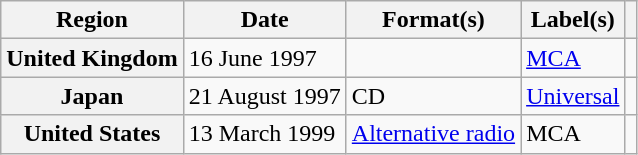<table class="wikitable plainrowheaders">
<tr>
<th scope="col">Region</th>
<th scope="col">Date</th>
<th scope="col">Format(s)</th>
<th scope="col">Label(s)</th>
<th scope="col"></th>
</tr>
<tr>
<th scope="row">United Kingdom</th>
<td>16 June 1997</td>
<td></td>
<td><a href='#'>MCA</a></td>
<td></td>
</tr>
<tr>
<th scope="row">Japan</th>
<td>21 August 1997</td>
<td>CD</td>
<td><a href='#'>Universal</a></td>
<td></td>
</tr>
<tr>
<th scope="row">United States</th>
<td>13 March 1999</td>
<td><a href='#'>Alternative radio</a></td>
<td>MCA</td>
<td></td>
</tr>
</table>
